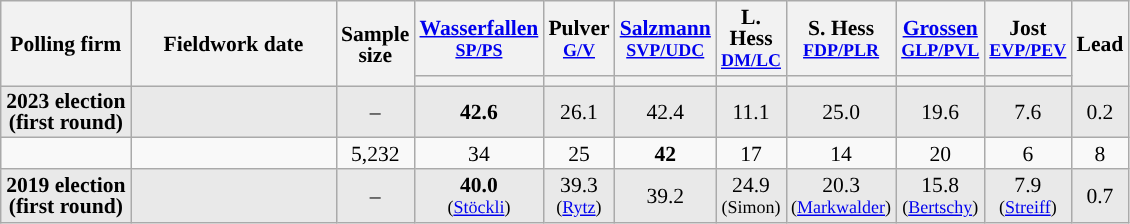<table class="wikitable sortable" style="text-align:center;font-size:90%;line-height:14px;">
<tr style="height:40px;">
<th style="width:80px;" rowspan="2">Polling firm</th>
<th style="width:130px;" rowspan="2">Fieldwork date</th>
<th style="width:35px;" rowspan="2">Sample<br>size</th>
<th class="unsortable" style="width:40px;"><a href='#'>Wasserfallen</a><br><small><a href='#'>SP/PS</a></small></th>
<th class="unsortable" style="width:40px;">Pulver<br><small><a href='#'>G/V</a></small></th>
<th class="unsortable" style="width:40px;"><a href='#'>Salzmann</a><br><small><a href='#'>SVP/UDC</a></small></th>
<th class="unsortable" style="width:40px;">L. Hess<br><small><a href='#'>DM/LC</a></small></th>
<th class="unsortable" style="width:40px;">S. Hess<br><small><a href='#'>FDP/PLR</a></small></th>
<th class="unsortable" style="width:40px;"><a href='#'>Grossen</a><br><small><a href='#'>GLP/PVL</a></small></th>
<th class="unsortable" style="width:40px;">Jost<br><small><a href='#'>EVP/PEV</a></small></th>
<th style="width:30px;" rowspan="2">Lead</th>
</tr>
<tr>
<th style="background:"></th>
<th style="background:"></th>
<th style="background:"></th>
<th style="background:"></th>
<th style="background:"></th>
<th style="background:"></th>
<th style="background:"></th>
</tr>
<tr style="background:#E9E9E9;">
<td><strong>2023 election (first round)</strong></td>
<td></td>
<td>–</td>
<td style="background:#"><strong>42.6</strong></td>
<td>26.1</td>
<td>42.4</td>
<td>11.1</td>
<td>25.0</td>
<td>19.6</td>
<td>7.6</td>
<td style="background:">0.2</td>
</tr>
<tr>
<td></td>
<td></td>
<td>5,232</td>
<td>34</td>
<td>25</td>
<td style="background:#"><strong>42</strong></td>
<td>17</td>
<td>14</td>
<td>20</td>
<td>6</td>
<td style="background:">8</td>
</tr>
<tr style="background:#E9E9E9;">
<td><strong>2019 election (first round)</strong></td>
<td></td>
<td>–</td>
<td style="background:#"><strong>40.0</strong><br><small>(<a href='#'>Stöckli</a>)</small></td>
<td>39.3<br><small>(<a href='#'>Rytz</a>)</small></td>
<td>39.2</td>
<td>24.9<br><small>(Simon)</small></td>
<td>20.3<br><small>(<a href='#'>Markwalder</a>)</small></td>
<td>15.8<br><small>(<a href='#'>Bertschy</a>)</small></td>
<td>7.9<br><small>(<a href='#'>Streiff</a>)</small></td>
<td style="background:">0.7</td>
</tr>
</table>
